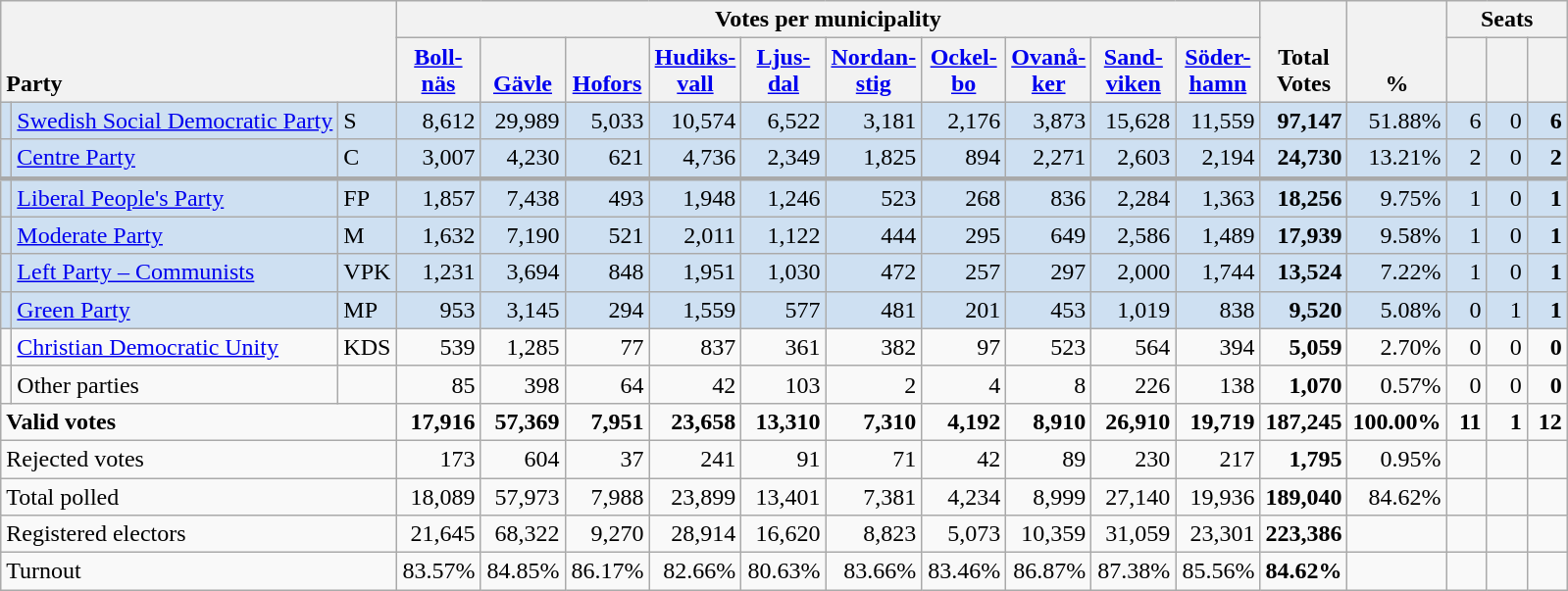<table class="wikitable" border="1" style="text-align:right;">
<tr>
<th style="text-align:left;" valign=bottom rowspan=2 colspan=3>Party</th>
<th colspan=10>Votes per municipality</th>
<th align=center valign=bottom rowspan=2 width="50">Total Votes</th>
<th align=center valign=bottom rowspan=2 width="50">%</th>
<th colspan=3>Seats</th>
</tr>
<tr>
<th align=center valign=bottom width="50"><a href='#'>Boll- näs</a></th>
<th align=center valign=bottom width="50"><a href='#'>Gävle</a></th>
<th align=center valign=bottom width="50"><a href='#'>Hofors</a></th>
<th align=center valign=bottom width="50"><a href='#'>Hudiks- vall</a></th>
<th align=center valign=bottom width="50"><a href='#'>Ljus- dal</a></th>
<th align=center valign=bottom width="50"><a href='#'>Nordan- stig</a></th>
<th align=center valign=bottom width="50"><a href='#'>Ockel- bo</a></th>
<th align=center valign=bottom width="50"><a href='#'>Ovanå- ker</a></th>
<th align=center valign=bottom width="50"><a href='#'>Sand- viken</a></th>
<th align=center valign=bottom width="50"><a href='#'>Söder- hamn</a></th>
<th align=center valign=bottom width="20"><small></small></th>
<th align=center valign=bottom width="20"><small><a href='#'></a></small></th>
<th align=center valign=bottom width="20"><small></small></th>
</tr>
<tr style="background:#CEE0F2;">
<td></td>
<td align=left style="white-space: nowrap;"><a href='#'>Swedish Social Democratic Party</a></td>
<td align=left>S</td>
<td>8,612</td>
<td>29,989</td>
<td>5,033</td>
<td>10,574</td>
<td>6,522</td>
<td>3,181</td>
<td>2,176</td>
<td>3,873</td>
<td>15,628</td>
<td>11,559</td>
<td><strong>97,147</strong></td>
<td>51.88%</td>
<td>6</td>
<td>0</td>
<td><strong>6</strong></td>
</tr>
<tr style="background:#CEE0F2;">
<td></td>
<td align=left><a href='#'>Centre Party</a></td>
<td align=left>C</td>
<td>3,007</td>
<td>4,230</td>
<td>621</td>
<td>4,736</td>
<td>2,349</td>
<td>1,825</td>
<td>894</td>
<td>2,271</td>
<td>2,603</td>
<td>2,194</td>
<td><strong>24,730</strong></td>
<td>13.21%</td>
<td>2</td>
<td>0</td>
<td><strong>2</strong></td>
</tr>
<tr style="background:#CEE0F2; border-top:3px solid darkgray;">
<td></td>
<td align=left><a href='#'>Liberal People's Party</a></td>
<td align=left>FP</td>
<td>1,857</td>
<td>7,438</td>
<td>493</td>
<td>1,948</td>
<td>1,246</td>
<td>523</td>
<td>268</td>
<td>836</td>
<td>2,284</td>
<td>1,363</td>
<td><strong>18,256</strong></td>
<td>9.75%</td>
<td>1</td>
<td>0</td>
<td><strong>1</strong></td>
</tr>
<tr style="background:#CEE0F2;">
<td></td>
<td align=left><a href='#'>Moderate Party</a></td>
<td align=left>M</td>
<td>1,632</td>
<td>7,190</td>
<td>521</td>
<td>2,011</td>
<td>1,122</td>
<td>444</td>
<td>295</td>
<td>649</td>
<td>2,586</td>
<td>1,489</td>
<td><strong>17,939</strong></td>
<td>9.58%</td>
<td>1</td>
<td>0</td>
<td><strong>1</strong></td>
</tr>
<tr style="background:#CEE0F2;">
<td></td>
<td align=left><a href='#'>Left Party – Communists</a></td>
<td align=left>VPK</td>
<td>1,231</td>
<td>3,694</td>
<td>848</td>
<td>1,951</td>
<td>1,030</td>
<td>472</td>
<td>257</td>
<td>297</td>
<td>2,000</td>
<td>1,744</td>
<td><strong>13,524</strong></td>
<td>7.22%</td>
<td>1</td>
<td>0</td>
<td><strong>1</strong></td>
</tr>
<tr style="background:#CEE0F2;">
<td></td>
<td align=left><a href='#'>Green Party</a></td>
<td align=left>MP</td>
<td>953</td>
<td>3,145</td>
<td>294</td>
<td>1,559</td>
<td>577</td>
<td>481</td>
<td>201</td>
<td>453</td>
<td>1,019</td>
<td>838</td>
<td><strong>9,520</strong></td>
<td>5.08%</td>
<td>0</td>
<td>1</td>
<td><strong>1</strong></td>
</tr>
<tr>
<td></td>
<td align=left><a href='#'>Christian Democratic Unity</a></td>
<td align=left>KDS</td>
<td>539</td>
<td>1,285</td>
<td>77</td>
<td>837</td>
<td>361</td>
<td>382</td>
<td>97</td>
<td>523</td>
<td>564</td>
<td>394</td>
<td><strong>5,059</strong></td>
<td>2.70%</td>
<td>0</td>
<td>0</td>
<td><strong>0</strong></td>
</tr>
<tr>
<td></td>
<td align=left>Other parties</td>
<td></td>
<td>85</td>
<td>398</td>
<td>64</td>
<td>42</td>
<td>103</td>
<td>2</td>
<td>4</td>
<td>8</td>
<td>226</td>
<td>138</td>
<td><strong>1,070</strong></td>
<td>0.57%</td>
<td>0</td>
<td>0</td>
<td><strong>0</strong></td>
</tr>
<tr style="font-weight:bold">
<td align=left colspan=3>Valid votes</td>
<td>17,916</td>
<td>57,369</td>
<td>7,951</td>
<td>23,658</td>
<td>13,310</td>
<td>7,310</td>
<td>4,192</td>
<td>8,910</td>
<td>26,910</td>
<td>19,719</td>
<td>187,245</td>
<td>100.00%</td>
<td>11</td>
<td>1</td>
<td>12</td>
</tr>
<tr>
<td align=left colspan=3>Rejected votes</td>
<td>173</td>
<td>604</td>
<td>37</td>
<td>241</td>
<td>91</td>
<td>71</td>
<td>42</td>
<td>89</td>
<td>230</td>
<td>217</td>
<td><strong>1,795</strong></td>
<td>0.95%</td>
<td></td>
<td></td>
<td></td>
</tr>
<tr>
<td align=left colspan=3>Total polled</td>
<td>18,089</td>
<td>57,973</td>
<td>7,988</td>
<td>23,899</td>
<td>13,401</td>
<td>7,381</td>
<td>4,234</td>
<td>8,999</td>
<td>27,140</td>
<td>19,936</td>
<td><strong>189,040</strong></td>
<td>84.62%</td>
<td></td>
<td></td>
<td></td>
</tr>
<tr>
<td align=left colspan=3>Registered electors</td>
<td>21,645</td>
<td>68,322</td>
<td>9,270</td>
<td>28,914</td>
<td>16,620</td>
<td>8,823</td>
<td>5,073</td>
<td>10,359</td>
<td>31,059</td>
<td>23,301</td>
<td><strong>223,386</strong></td>
<td></td>
<td></td>
<td></td>
<td></td>
</tr>
<tr>
<td align=left colspan=3>Turnout</td>
<td>83.57%</td>
<td>84.85%</td>
<td>86.17%</td>
<td>82.66%</td>
<td>80.63%</td>
<td>83.66%</td>
<td>83.46%</td>
<td>86.87%</td>
<td>87.38%</td>
<td>85.56%</td>
<td><strong>84.62%</strong></td>
<td></td>
<td></td>
<td></td>
<td></td>
</tr>
</table>
